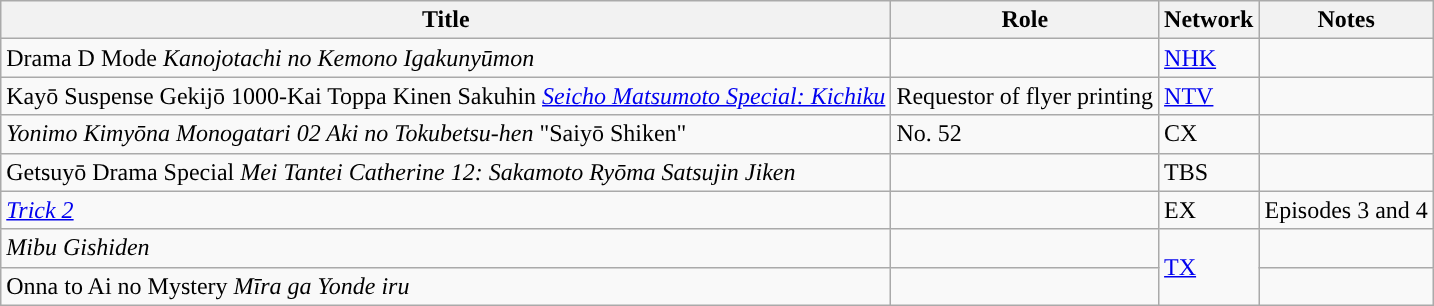<table class="wikitable">
<tr>
<th>Title</th>
<th>Role</th>
<th>Network</th>
<th>Notes</th>
</tr>
<tr>
<td>Drama D Mode <em>Kanojotachi no Kemono Igakunyūmon</em></td>
<td></td>
<td><a href='#'>NHK</a></td>
<td></td>
</tr>
<tr>
<td>Kayō Suspense Gekijō 1000-Kai Toppa Kinen Sakuhin <em><a href='#'>Seicho Matsumoto Special: Kichiku</a></em></td>
<td>Requestor of flyer printing</td>
<td><a href='#'>NTV</a></td>
<td></td>
</tr>
<tr>
<td><em>Yonimo Kimyōna Monogatari 02 Aki no Tokubetsu-hen</em> "Saiyō Shiken"</td>
<td>No. 52</td>
<td>CX</td>
<td></td>
</tr>
<tr>
<td>Getsuyō Drama Special <em>Mei Tantei Catherine 12: Sakamoto Ryōma Satsujin Jiken</em></td>
<td></td>
<td>TBS</td>
<td></td>
</tr>
<tr>
<td><em><a href='#'>Trick 2</a></em></td>
<td></td>
<td>EX</td>
<td>Episodes 3 and 4</td>
</tr>
<tr>
<td><em>Mibu Gishiden</em></td>
<td></td>
<td rowspan="2'"><a href='#'>TX</a></td>
<td></td>
</tr>
<tr>
<td>Onna to Ai no Mystery <em>Mīra ga Yonde iru</em></td>
<td></td>
<td></td>
</tr>
</table>
